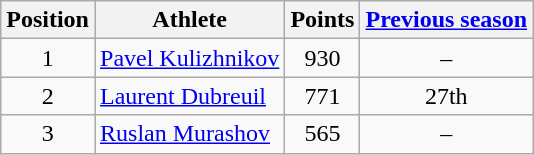<table class="wikitable">
<tr>
<th>Position</th>
<th>Athlete</th>
<th>Points</th>
<th><a href='#'>Previous season</a></th>
</tr>
<tr align="center">
<td>1</td>
<td align="left"> <a href='#'>Pavel Kulizhnikov</a></td>
<td>930</td>
<td>–</td>
</tr>
<tr align="center">
<td>2</td>
<td align="left"> <a href='#'>Laurent Dubreuil</a></td>
<td>771</td>
<td>27th</td>
</tr>
<tr align="center">
<td>3</td>
<td align="left"> <a href='#'>Ruslan Murashov</a></td>
<td>565</td>
<td>–</td>
</tr>
</table>
